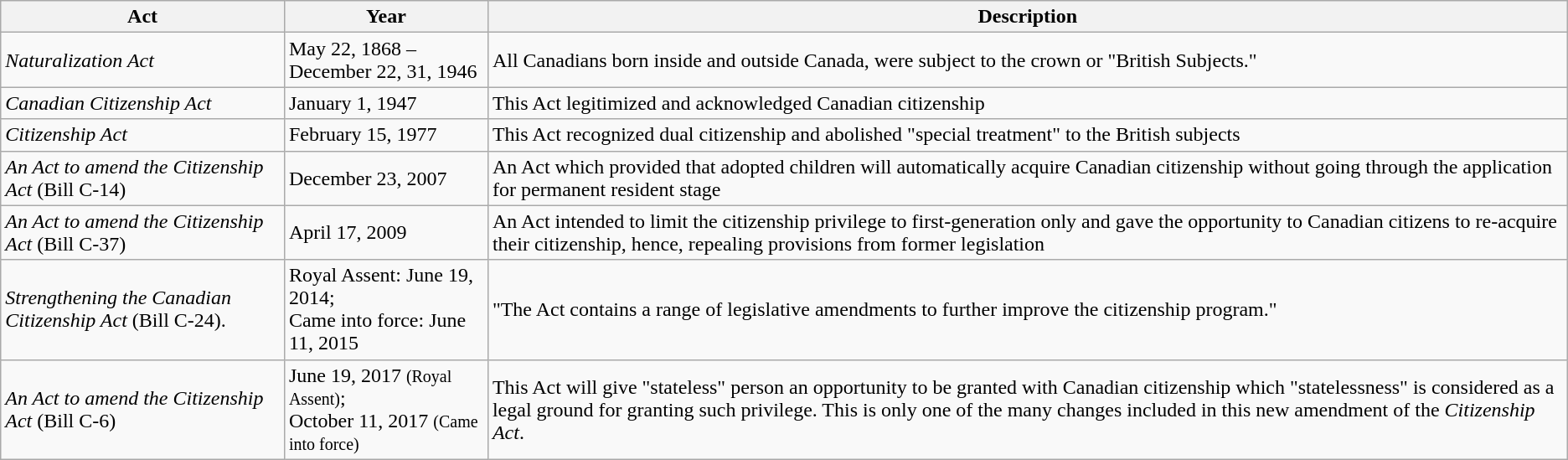<table class="wikitable">
<tr>
<th>Act</th>
<th>Year</th>
<th>Description</th>
</tr>
<tr>
<td><em>Naturalization Act</em></td>
<td>May 22, 1868 – December 22, 31, 1946</td>
<td>All Canadians born inside and outside Canada, were subject to the crown or "British Subjects."</td>
</tr>
<tr>
<td><em>Canadian Citizenship Act</em></td>
<td>January 1, 1947</td>
<td>This Act legitimized and acknowledged Canadian citizenship</td>
</tr>
<tr>
<td><em>Citizenship Act</em></td>
<td>February 15, 1977</td>
<td>This Act recognized dual citizenship and abolished "special treatment" to the British subjects</td>
</tr>
<tr>
<td><em>An Act to amend the Citizenship Act</em> (Bill C-14)</td>
<td>December 23, 2007</td>
<td>An Act which provided that adopted children will automatically acquire Canadian citizenship without going through the application for permanent resident stage</td>
</tr>
<tr>
<td><em>An Act to amend the Citizenship Act</em> (Bill C-37)</td>
<td>April 17, 2009</td>
<td>An Act intended to limit the citizenship privilege to first-generation only and gave the opportunity to Canadian citizens to re-acquire their citizenship, hence, repealing provisions from former legislation</td>
</tr>
<tr>
<td><em> Strengthening the Canadian Citizenship Act</em> (Bill C-24).</td>
<td>Royal Assent: June 19, 2014;<br>Came into force: June 11, 2015</td>
<td>"The Act contains a range of legislative amendments to further improve the citizenship program."</td>
</tr>
<tr>
<td><em>An Act to amend the Citizenship Act</em> (Bill C-6)</td>
<td>June 19, 2017 <small>(Royal Assent)</small>;<br>October 11, 2017 <small>(Came into force)</small></td>
<td>This Act will give "stateless" person an opportunity to be granted with Canadian citizenship which "statelessness" is considered as a legal ground for granting such privilege. This is only one of the many changes included in this new amendment of the <em>Citizenship Act</em>.</td>
</tr>
</table>
